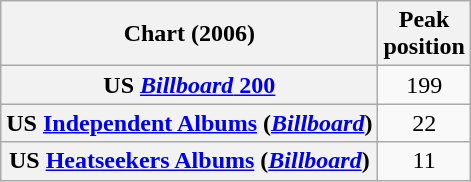<table class="wikitable sortable plainrowheaders" style="text-align:center">
<tr>
<th scope="col">Chart (2006)</th>
<th scope="col">Peak<br>position</th>
</tr>
<tr>
<th scope="row">US <a href='#'><em>Billboard</em> 200</a></th>
<td>199</td>
</tr>
<tr>
<th scope="row">US <a href='#'>Independent Albums</a> (<em><a href='#'>Billboard</a></em>)</th>
<td>22</td>
</tr>
<tr>
<th scope="row">US <a href='#'>Heatseekers Albums</a> (<em><a href='#'>Billboard</a></em>)</th>
<td>11</td>
</tr>
</table>
